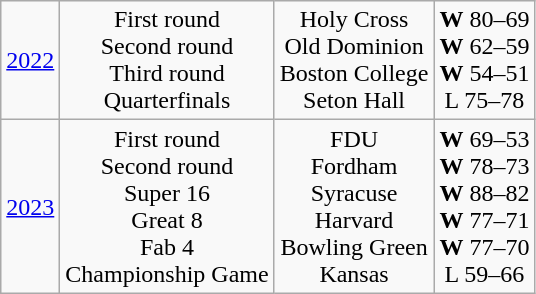<table class="wikitable" style="text-align:center;">
<tr>
<td><a href='#'>2022</a></td>
<td>First round<br>Second round<br>Third round<br>Quarterfinals</td>
<td>Holy Cross<br>Old Dominion<br>Boston College<br>Seton Hall</td>
<td><strong>W</strong> 80–69<br><strong>W</strong> 62–59<br><strong>W</strong> 54–51<br>L 75–78</td>
</tr>
<tr>
<td><a href='#'>2023</a></td>
<td>First round<br>Second round<br>Super 16<br>Great 8<br>Fab 4<br>Championship Game</td>
<td>FDU<br>Fordham<br>Syracuse<br>Harvard<br>Bowling Green<br>Kansas</td>
<td><strong>W</strong> 69–53<br><strong>W</strong> 78–73<br><strong>W</strong> 88–82<br><strong>W</strong> 77–71<br><strong>W</strong> 77–70<br>L 59–66</td>
</tr>
</table>
